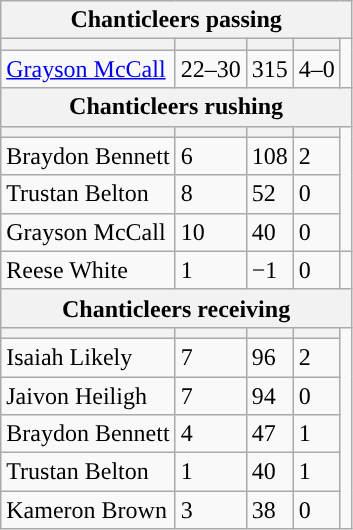<table class="wikitable plainrowheaders">
<tr>
<th colspan="6">Chanticleers passing</th>
</tr>
<tr>
<th scope="col"></th>
<th scope="col"></th>
<th scope="col"></th>
<th scope="col"></th>
</tr>
<tr>
<td><a href='#'>Grayson McCall</a></td>
<td>22–30</td>
<td>315</td>
<td>4–0</td>
</tr>
<tr>
<th colspan="6">Chanticleers rushing</th>
</tr>
<tr>
<th scope="col"></th>
<th scope="col"></th>
<th scope="col"></th>
<th scope="col"></th>
</tr>
<tr>
<td>Braydon Bennett</td>
<td>6</td>
<td>108</td>
<td>2</td>
</tr>
<tr>
<td>Trustan Belton</td>
<td>8</td>
<td>52</td>
<td>0</td>
</tr>
<tr>
<td>Grayson McCall</td>
<td>10</td>
<td>40</td>
<td>0</td>
</tr>
<tr>
<td>Reese White</td>
<td>1</td>
<td>−1</td>
<td>0</td>
<td></td>
</tr>
<tr>
<th colspan="6">Chanticleers receiving</th>
</tr>
<tr>
<th scope="col"></th>
<th scope="col"></th>
<th scope="col"></th>
<th scope="col"></th>
</tr>
<tr>
<td>Isaiah Likely</td>
<td>7</td>
<td>96</td>
<td>2</td>
</tr>
<tr>
<td>Jaivon Heiligh</td>
<td>7</td>
<td>94</td>
<td>0</td>
</tr>
<tr>
<td>Braydon Bennett</td>
<td>4</td>
<td>47</td>
<td>1</td>
</tr>
<tr>
<td>Trustan Belton</td>
<td>1</td>
<td>40</td>
<td>1</td>
</tr>
<tr>
<td>Kameron Brown</td>
<td>3</td>
<td>38</td>
<td>0</td>
</tr>
</table>
